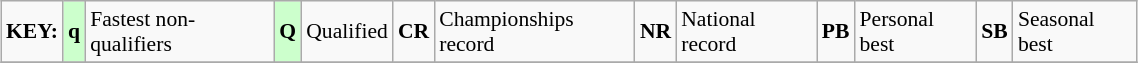<table class="wikitable" style="margin:0.5em auto; font-size:90%;position:relative;" width=60%>
<tr>
<td><strong>KEY:</strong></td>
<td bgcolor=ccffcc align=center><strong>q</strong></td>
<td>Fastest non-qualifiers</td>
<td bgcolor=ccffcc align=center><strong>Q</strong></td>
<td>Qualified</td>
<td align=center><strong>CR</strong></td>
<td>Championships record</td>
<td align=center><strong>NR</strong></td>
<td>National record</td>
<td align=center><strong>PB</strong></td>
<td>Personal best</td>
<td align=center><strong>SB</strong></td>
<td>Seasonal best</td>
</tr>
<tr>
</tr>
</table>
